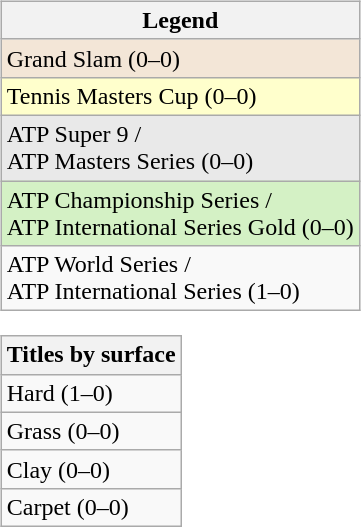<table>
<tr valign=top>
<td><br><table class="wikitable sortable mw-collapsible mw-collapsed">
<tr>
<th>Legend</th>
</tr>
<tr style="background:#F3E6D7;">
<td>Grand Slam (0–0)</td>
</tr>
<tr style="background:#FFFFCC;">
<td>Tennis Masters Cup (0–0)</td>
</tr>
<tr style="background:#E9E9E9;">
<td>ATP Super 9 / <br> ATP Masters Series (0–0)</td>
</tr>
<tr style="background:#D4F1C5;">
<td>ATP Championship Series / <br> ATP International Series Gold (0–0)</td>
</tr>
<tr>
<td>ATP World Series / <br> ATP International Series (1–0)</td>
</tr>
</table>
<table class="wikitable sortable mw-collapsible mw-collapsed">
<tr>
<th>Titles by surface</th>
</tr>
<tr>
<td>Hard (1–0)</td>
</tr>
<tr>
<td>Grass (0–0)</td>
</tr>
<tr>
<td>Clay (0–0)</td>
</tr>
<tr>
<td>Carpet (0–0)</td>
</tr>
</table>
</td>
</tr>
</table>
